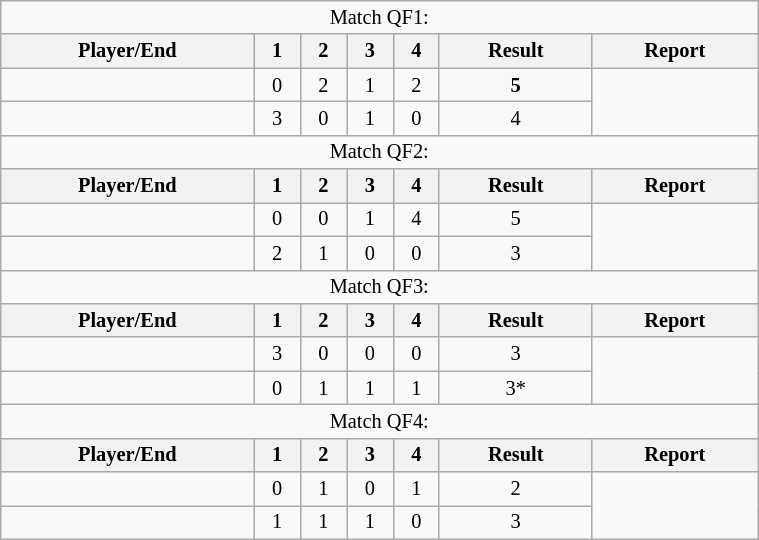<table class="wikitable" style=font-size:85%;text-align:center;width:40%>
<tr>
<td colspan=7>Match QF1:</td>
</tr>
<tr>
<th>Player/End</th>
<th>1</th>
<th>2</th>
<th>3</th>
<th>4</th>
<th>Result</th>
<th>Report</th>
</tr>
<tr>
<td align=left> <strong></strong></td>
<td>0</td>
<td>2</td>
<td>1</td>
<td>2</td>
<td><strong>5</strong></td>
<td rowspan="2"></td>
</tr>
<tr>
<td align=left> </td>
<td>3</td>
<td>0</td>
<td>1</td>
<td>0</td>
<td>4</td>
</tr>
<tr>
<td colspan=7>Match QF2:</td>
</tr>
<tr>
<th>Player/End</th>
<th>1</th>
<th>2</th>
<th>3</th>
<th>4</th>
<th>Result</th>
<th>Report</th>
</tr>
<tr>
<td align=left> <strong></td>
<td>0</td>
<td>0</td>
<td>1</td>
<td>4</td>
<td></strong>5<strong></td>
<td rowspan="2"></td>
</tr>
<tr>
<td align=left> </td>
<td>2</td>
<td>1</td>
<td>0</td>
<td>0</td>
<td>3</td>
</tr>
<tr>
<td colspan=7>Match QF3:</td>
</tr>
<tr>
<th>Player/End</th>
<th>1</th>
<th>2</th>
<th>3</th>
<th>4</th>
<th>Result</th>
<th>Report</th>
</tr>
<tr>
<td align=left> </td>
<td>3</td>
<td>0</td>
<td>0</td>
<td>0</td>
<td>3</td>
<td rowspan="2"></td>
</tr>
<tr>
<td align=left> </strong><strong></td>
<td>0</td>
<td>1</td>
<td>1</td>
<td>1</td>
<td>3*</td>
</tr>
<tr>
<td colspan=7>Match QF4:</td>
</tr>
<tr>
<th>Player/End</th>
<th>1</th>
<th>2</th>
<th>3</th>
<th>4</th>
<th>Result</th>
<th>Report</th>
</tr>
<tr>
<td align=left> </td>
<td>0</td>
<td>1</td>
<td>0</td>
<td>1</td>
<td>2</td>
<td rowspan="2"></td>
</tr>
<tr>
<td align=left> </strong><strong></td>
<td>1</td>
<td>1</td>
<td>1</td>
<td>0</td>
<td></strong>3<strong></td>
</tr>
</table>
